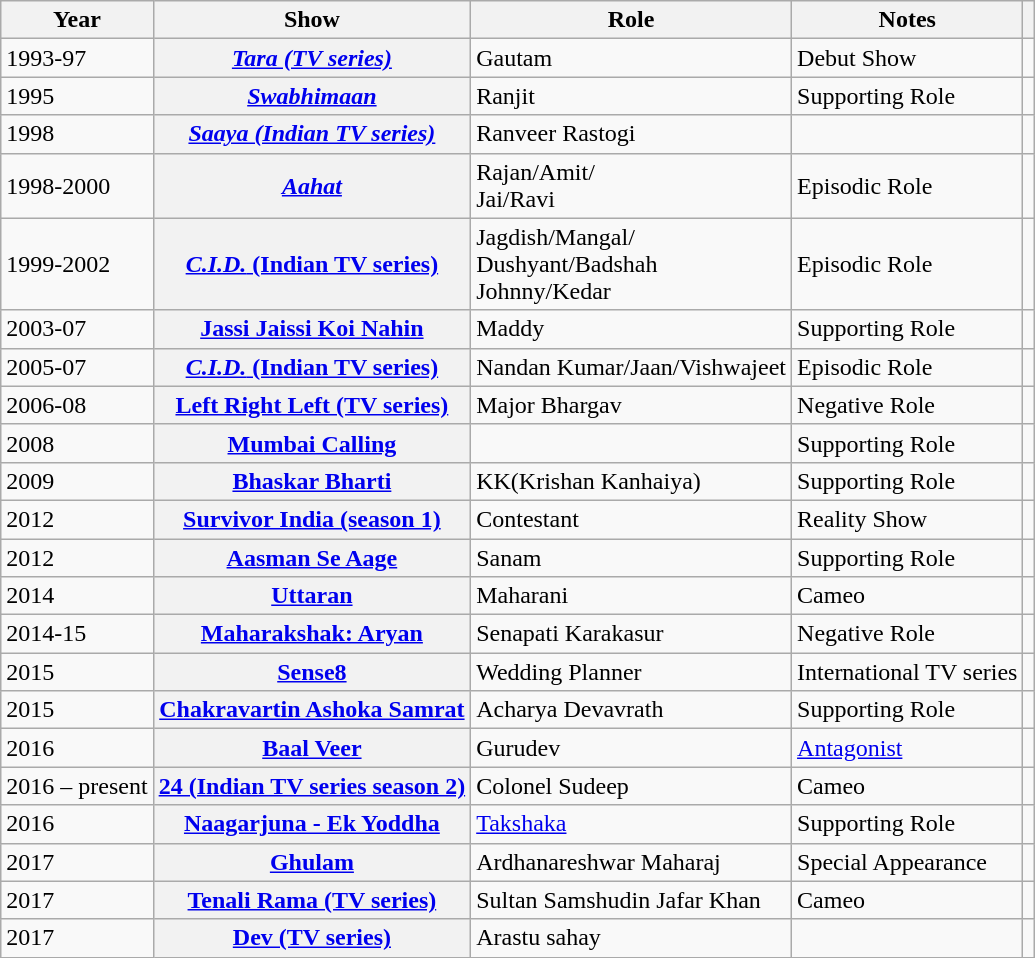<table class="wikitable plainrowheaders sortable">
<tr>
<th scope="col">Year</th>
<th scope="col">Show</th>
<th scope="col">Role</th>
<th scope="col">Notes</th>
<th scope="col"></th>
</tr>
<tr>
<td>1993-97</td>
<th scope="row"><em><a href='#'>Tara (TV series)</a></em></th>
<td>Gautam</td>
<td>Debut Show</td>
<td style="text-align:center;"></td>
</tr>
<tr>
<td>1995</td>
<th scope="row"><em><a href='#'>Swabhimaan</a></em></th>
<td>Ranjit</td>
<td>Supporting Role</td>
<td style="text-align:center;"></td>
</tr>
<tr>
<td>1998</td>
<th scope="row"><em><a href='#'>Saaya (Indian TV series)</a></em></th>
<td>Ranveer Rastogi</td>
<td></td>
<td style="text-align:center;"></td>
</tr>
<tr>
<td>1998-2000</td>
<th scope="row"><em><a href='#'>Aahat</a></th>
<td>Rajan/Amit/<br>Jai/Ravi</td>
<td>Episodic Role</td>
<td style="text-align:center;"></td>
</tr>
<tr>
<td>1999-2002</td>
<th scope="row"></em><a href='#'><em>C.I.D.</em> (Indian TV series)</a><em></th>
<td>Jagdish/Mangal/<br>Dushyant/Badshah<br>Johnny/Kedar</td>
<td>Episodic Role</td>
<td style="text-align:center;"></td>
</tr>
<tr>
<td>2003-07</td>
<th scope="row"></em><a href='#'>Jassi Jaissi Koi Nahin</a><em></th>
<td>Maddy</td>
<td>Supporting Role</td>
<td style="text-align:center;"></td>
</tr>
<tr>
<td>2005-07</td>
<th scope="row"></em><a href='#'><em>C.I.D.</em> (Indian TV series)</a><em></th>
<td>Nandan Kumar/Jaan/Vishwajeet</td>
<td>Episodic Role</td>
<td style="text-align:center;"></td>
</tr>
<tr>
<td>2006-08</td>
<th scope="row"></em><a href='#'>Left Right Left (TV series)</a><em></th>
<td>Major Bhargav</td>
<td>Negative Role</td>
<td style="text-align:center;"></td>
</tr>
<tr>
<td>2008</td>
<th scope="row"></em><a href='#'>Mumbai Calling</a><em></th>
<td></td>
<td>Supporting Role</td>
<td style="text-align:center;"></td>
</tr>
<tr>
<td>2009</td>
<th scope="row"></em><a href='#'>Bhaskar Bharti</a><em></th>
<td>KK(Krishan Kanhaiya)</td>
<td>Supporting Role</td>
<td style="text-align:center;"></td>
</tr>
<tr>
<td>2012</td>
<th scope="row"></em><a href='#'>Survivor India (season 1)</a><em></th>
<td>Contestant</td>
<td>Reality Show</td>
<td style="text-align:center;"></td>
</tr>
<tr>
<td>2012</td>
<th scope="row"></em><a href='#'>Aasman Se Aage</a><em></th>
<td>Sanam</td>
<td>Supporting Role</td>
<td style="text-align:center;"></td>
</tr>
<tr>
<td>2014</td>
<th scope="row"></em><a href='#'>Uttaran</a><em></th>
<td>Maharani</td>
<td>Cameo</td>
<td style="text-align:center;"></td>
</tr>
<tr>
<td>2014-15</td>
<th scope="row"></em><a href='#'>Maharakshak: Aryan</a><em></th>
<td>Senapati Karakasur</td>
<td>Negative Role</td>
<td style="text-align:center;"></td>
</tr>
<tr>
<td>2015</td>
<th scope="row"></em><a href='#'>Sense8</a><em></th>
<td>Wedding Planner</td>
<td>International TV series</td>
<td style="text-align:center;"></td>
</tr>
<tr>
<td>2015</td>
<th scope="row"></em><a href='#'>Chakravartin Ashoka Samrat</a><em></th>
<td>Acharya Devavrath</td>
<td>Supporting Role</td>
<td style="text-align:center;"></td>
</tr>
<tr>
<td>2016</td>
<th scope="row"></em><a href='#'>Baal Veer</a><em></th>
<td>Gurudev</td>
<td><a href='#'>Antagonist</a></td>
<td style="text-align:center;"></td>
</tr>
<tr>
<td>2016 – present</td>
<th scope="row"></em><a href='#'>24 (Indian TV series season 2)</a><em></th>
<td>Colonel Sudeep</td>
<td>Cameo</td>
<td style="text-align:center;"></td>
</tr>
<tr>
<td>2016</td>
<th scope="row"></em><a href='#'>Naagarjuna - Ek Yoddha</a><em></th>
<td><a href='#'>Takshaka</a></td>
<td>Supporting Role</td>
<td></td>
</tr>
<tr>
<td>2017</td>
<th scope="row"></em><a href='#'>Ghulam</a><em></th>
<td>Ardhanareshwar Maharaj</td>
<td>Special Appearance</td>
<td style="text-align:center;"></td>
</tr>
<tr>
<td>2017</td>
<th scope="row"></em><a href='#'>Tenali Rama (TV series)</a><em></th>
<td>Sultan Samshudin Jafar Khan</td>
<td>Cameo</td>
<td></td>
</tr>
<tr>
<td>2017</td>
<th scope="row"></em><a href='#'>Dev (TV series)</a><em></th>
<td>Arastu sahay</td>
<td></td>
<td></td>
</tr>
</table>
